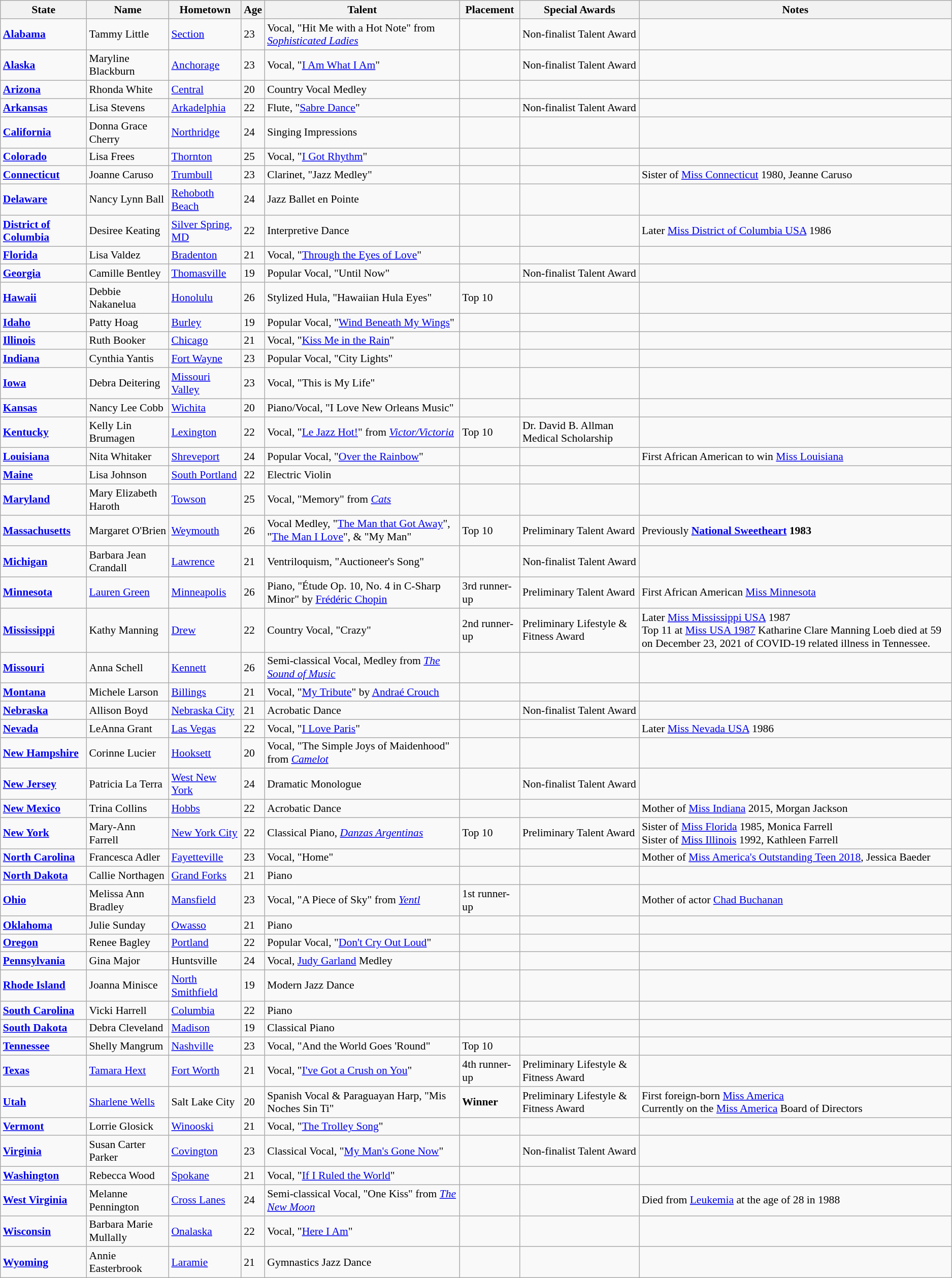<table class="wikitable" style="font-size:90%;">
<tr>
<th>State</th>
<th>Name</th>
<th>Hometown</th>
<th>Age</th>
<th>Talent</th>
<th>Placement</th>
<th>Special Awards</th>
<th>Notes</th>
</tr>
<tr>
<td> <strong><a href='#'>Alabama</a></strong></td>
<td>Tammy Little</td>
<td><a href='#'>Section</a></td>
<td>23</td>
<td>Vocal, "Hit Me with a Hot Note" from <em><a href='#'>Sophisticated Ladies</a></em></td>
<td></td>
<td>Non-finalist Talent Award</td>
<td></td>
</tr>
<tr>
<td> <strong><a href='#'>Alaska</a></strong></td>
<td>Maryline Blackburn</td>
<td><a href='#'>Anchorage</a></td>
<td>23</td>
<td>Vocal, "<a href='#'>I Am What I Am</a>"</td>
<td></td>
<td>Non-finalist Talent Award</td>
<td></td>
</tr>
<tr>
<td> <strong><a href='#'>Arizona</a></strong></td>
<td>Rhonda White</td>
<td><a href='#'>Central</a></td>
<td>20</td>
<td>Country Vocal Medley</td>
<td></td>
<td></td>
<td></td>
</tr>
<tr>
<td> <strong><a href='#'>Arkansas</a></strong></td>
<td>Lisa Stevens</td>
<td><a href='#'>Arkadelphia</a></td>
<td>22</td>
<td>Flute, "<a href='#'>Sabre Dance</a>"</td>
<td></td>
<td>Non-finalist Talent Award</td>
<td></td>
</tr>
<tr>
<td> <strong><a href='#'>California</a></strong></td>
<td>Donna Grace Cherry</td>
<td><a href='#'>Northridge</a></td>
<td>24</td>
<td>Singing Impressions</td>
<td></td>
<td></td>
<td></td>
</tr>
<tr>
<td> <strong><a href='#'>Colorado</a></strong></td>
<td>Lisa Frees</td>
<td><a href='#'>Thornton</a></td>
<td>25</td>
<td>Vocal, "<a href='#'>I Got Rhythm</a>"</td>
<td></td>
<td></td>
<td></td>
</tr>
<tr>
<td> <strong><a href='#'>Connecticut</a></strong></td>
<td>Joanne Caruso</td>
<td><a href='#'>Trumbull</a></td>
<td>23</td>
<td>Clarinet, "Jazz Medley"</td>
<td></td>
<td></td>
<td>Sister of <a href='#'>Miss Connecticut</a> 1980, Jeanne Caruso</td>
</tr>
<tr>
<td> <strong><a href='#'>Delaware</a></strong></td>
<td>Nancy Lynn Ball</td>
<td><a href='#'>Rehoboth Beach</a></td>
<td>24</td>
<td>Jazz Ballet en Pointe</td>
<td></td>
<td></td>
<td></td>
</tr>
<tr>
<td> <strong><a href='#'>District of Columbia</a></strong></td>
<td>Desiree Keating</td>
<td><a href='#'>Silver Spring, MD</a></td>
<td>22</td>
<td>Interpretive Dance</td>
<td></td>
<td></td>
<td>Later <a href='#'>Miss District of Columbia USA</a> 1986</td>
</tr>
<tr>
<td> <strong><a href='#'>Florida</a></strong></td>
<td>Lisa Valdez</td>
<td><a href='#'>Bradenton</a></td>
<td>21</td>
<td>Vocal, "<a href='#'>Through the Eyes of Love</a>"</td>
<td></td>
<td></td>
<td></td>
</tr>
<tr>
<td> <strong><a href='#'>Georgia</a></strong></td>
<td>Camille Bentley</td>
<td><a href='#'>Thomasville</a></td>
<td>19</td>
<td>Popular Vocal, "Until Now"</td>
<td></td>
<td>Non-finalist Talent Award</td>
<td></td>
</tr>
<tr>
<td> <strong><a href='#'>Hawaii</a></strong></td>
<td>Debbie Nakanelua</td>
<td><a href='#'>Honolulu</a></td>
<td>26</td>
<td>Stylized Hula, "Hawaiian Hula Eyes"</td>
<td>Top 10</td>
<td></td>
<td></td>
</tr>
<tr>
<td> <strong><a href='#'>Idaho</a></strong></td>
<td>Patty Hoag</td>
<td><a href='#'>Burley</a></td>
<td>19</td>
<td>Popular Vocal, "<a href='#'>Wind Beneath My Wings</a>"</td>
<td></td>
<td></td>
<td></td>
</tr>
<tr>
<td> <strong><a href='#'>Illinois</a></strong></td>
<td>Ruth Booker</td>
<td><a href='#'>Chicago</a></td>
<td>21</td>
<td>Vocal, "<a href='#'>Kiss Me in the Rain</a>"</td>
<td></td>
<td></td>
<td></td>
</tr>
<tr>
<td> <strong><a href='#'>Indiana</a></strong></td>
<td>Cynthia Yantis</td>
<td><a href='#'>Fort Wayne</a></td>
<td>23</td>
<td>Popular Vocal, "City Lights"</td>
<td></td>
<td></td>
<td></td>
</tr>
<tr>
<td> <strong><a href='#'>Iowa</a></strong></td>
<td>Debra Deitering</td>
<td><a href='#'>Missouri Valley</a></td>
<td>23</td>
<td>Vocal, "This is My Life"</td>
<td></td>
<td></td>
<td></td>
</tr>
<tr>
<td> <strong><a href='#'>Kansas</a></strong></td>
<td>Nancy Lee Cobb</td>
<td><a href='#'>Wichita</a></td>
<td>20</td>
<td>Piano/Vocal, "I Love New Orleans Music"</td>
<td></td>
<td></td>
<td></td>
</tr>
<tr>
<td> <strong><a href='#'>Kentucky</a></strong></td>
<td>Kelly Lin Brumagen</td>
<td><a href='#'>Lexington</a></td>
<td>22</td>
<td>Vocal, "<a href='#'>Le Jazz Hot!</a>" from <em><a href='#'>Victor/Victoria</a></em></td>
<td>Top 10</td>
<td>Dr. David B. Allman Medical Scholarship</td>
<td></td>
</tr>
<tr>
<td> <strong><a href='#'>Louisiana</a></strong></td>
<td>Nita Whitaker</td>
<td><a href='#'>Shreveport</a></td>
<td>24</td>
<td>Popular Vocal, "<a href='#'>Over the Rainbow</a>"</td>
<td></td>
<td></td>
<td>First African American to win <a href='#'>Miss Louisiana</a></td>
</tr>
<tr>
<td> <strong><a href='#'>Maine</a></strong></td>
<td>Lisa Johnson</td>
<td><a href='#'>South Portland</a></td>
<td>22</td>
<td>Electric Violin</td>
<td></td>
<td></td>
<td></td>
</tr>
<tr>
<td> <strong><a href='#'>Maryland</a></strong></td>
<td>Mary Elizabeth Haroth</td>
<td><a href='#'>Towson</a></td>
<td>25</td>
<td>Vocal, "Memory" from <em><a href='#'>Cats</a></em></td>
<td></td>
<td></td>
<td></td>
</tr>
<tr>
<td> <strong><a href='#'>Massachusetts</a></strong></td>
<td>Margaret O'Brien</td>
<td><a href='#'>Weymouth</a></td>
<td>26</td>
<td>Vocal Medley, "<a href='#'>The Man that Got Away</a>", "<a href='#'>The Man I Love</a>", & "My Man"</td>
<td>Top 10</td>
<td>Preliminary Talent Award</td>
<td>Previously <strong><a href='#'>National Sweetheart</a> 1983</strong></td>
</tr>
<tr>
<td> <strong><a href='#'>Michigan</a></strong></td>
<td>Barbara Jean Crandall</td>
<td><a href='#'>Lawrence</a></td>
<td>21</td>
<td>Ventriloquism, "Auctioneer's Song"</td>
<td></td>
<td>Non-finalist Talent Award</td>
<td></td>
</tr>
<tr>
<td> <strong><a href='#'>Minnesota</a></strong></td>
<td><a href='#'>Lauren Green</a></td>
<td><a href='#'>Minneapolis</a></td>
<td>26</td>
<td>Piano, "Étude Op. 10, No. 4 in C-Sharp Minor" by <a href='#'>Frédéric Chopin</a></td>
<td>3rd runner-up</td>
<td>Preliminary Talent Award</td>
<td>First African American <a href='#'>Miss Minnesota</a></td>
</tr>
<tr>
<td> <strong><a href='#'>Mississippi</a></strong></td>
<td>Kathy Manning</td>
<td><a href='#'>Drew</a></td>
<td>22</td>
<td>Country Vocal, "Crazy"</td>
<td>2nd runner-up</td>
<td>Preliminary Lifestyle & Fitness Award</td>
<td>Later <a href='#'>Miss Mississippi USA</a> 1987<br>Top 11 at <a href='#'>Miss USA 1987</a>   Katharine Clare Manning Loeb died at 59 on December 23, 2021 of COVID-19 related illness in Tennessee.</td>
</tr>
<tr>
<td> <strong><a href='#'>Missouri</a></strong></td>
<td>Anna Schell</td>
<td><a href='#'>Kennett</a></td>
<td>26</td>
<td>Semi-classical Vocal, Medley from <em><a href='#'>The Sound of Music</a></em></td>
<td></td>
<td></td>
<td></td>
</tr>
<tr>
<td> <strong><a href='#'>Montana</a></strong></td>
<td>Michele Larson</td>
<td><a href='#'>Billings</a></td>
<td>21</td>
<td>Vocal, "<a href='#'>My Tribute</a>" by <a href='#'>Andraé Crouch</a></td>
<td></td>
<td></td>
<td></td>
</tr>
<tr>
<td> <strong><a href='#'>Nebraska</a></strong></td>
<td>Allison Boyd</td>
<td><a href='#'>Nebraska City</a></td>
<td>21</td>
<td>Acrobatic Dance</td>
<td></td>
<td>Non-finalist Talent Award</td>
<td></td>
</tr>
<tr>
<td> <strong><a href='#'>Nevada</a></strong></td>
<td>LeAnna Grant</td>
<td><a href='#'>Las Vegas</a></td>
<td>22</td>
<td>Vocal, "<a href='#'>I Love Paris</a>"</td>
<td></td>
<td></td>
<td>Later <a href='#'>Miss Nevada USA</a> 1986</td>
</tr>
<tr>
<td> <strong><a href='#'>New Hampshire</a></strong></td>
<td>Corinne Lucier</td>
<td><a href='#'>Hooksett</a></td>
<td>20</td>
<td>Vocal, "The Simple Joys of Maidenhood" from <em><a href='#'>Camelot</a></em></td>
<td></td>
<td></td>
<td></td>
</tr>
<tr>
<td> <strong><a href='#'>New Jersey</a></strong></td>
<td>Patricia La Terra</td>
<td><a href='#'>West New York</a></td>
<td>24</td>
<td>Dramatic Monologue</td>
<td></td>
<td>Non-finalist Talent Award</td>
<td></td>
</tr>
<tr>
<td> <strong><a href='#'>New Mexico</a></strong></td>
<td>Trina Collins</td>
<td><a href='#'>Hobbs</a></td>
<td>22</td>
<td>Acrobatic Dance</td>
<td></td>
<td></td>
<td>Mother of <a href='#'>Miss Indiana</a> 2015, Morgan Jackson</td>
</tr>
<tr>
<td> <strong><a href='#'>New York</a></strong></td>
<td>Mary-Ann Farrell</td>
<td><a href='#'>New York City</a></td>
<td>22</td>
<td>Classical Piano, <em><a href='#'>Danzas Argentinas</a></em></td>
<td>Top 10</td>
<td>Preliminary Talent Award</td>
<td>Sister of <a href='#'>Miss Florida</a> 1985, Monica Farrell<br>Sister of <a href='#'>Miss Illinois</a> 1992, Kathleen Farrell</td>
</tr>
<tr>
<td> <strong><a href='#'>North Carolina</a></strong></td>
<td>Francesca Adler</td>
<td><a href='#'>Fayetteville</a></td>
<td>23</td>
<td>Vocal, "Home"</td>
<td></td>
<td></td>
<td>Mother of <a href='#'>Miss America's Outstanding Teen 2018</a>, Jessica Baeder</td>
</tr>
<tr>
<td> <strong><a href='#'>North Dakota</a></strong></td>
<td>Callie Northagen</td>
<td><a href='#'>Grand Forks</a></td>
<td>21</td>
<td>Piano</td>
<td></td>
<td></td>
<td></td>
</tr>
<tr>
<td> <strong><a href='#'>Ohio</a></strong></td>
<td>Melissa Ann Bradley</td>
<td><a href='#'>Mansfield</a></td>
<td>23</td>
<td>Vocal, "A Piece of Sky" from <em><a href='#'>Yentl</a></em></td>
<td>1st runner-up</td>
<td></td>
<td>Mother of actor <a href='#'>Chad Buchanan</a></td>
</tr>
<tr>
<td> <strong><a href='#'>Oklahoma</a></strong></td>
<td>Julie Sunday</td>
<td><a href='#'>Owasso</a></td>
<td>21</td>
<td>Piano</td>
<td></td>
<td></td>
<td></td>
</tr>
<tr>
<td> <strong><a href='#'>Oregon</a></strong></td>
<td>Renee Bagley</td>
<td><a href='#'>Portland</a></td>
<td>22</td>
<td>Popular Vocal, "<a href='#'>Don't Cry Out Loud</a>"</td>
<td></td>
<td></td>
<td></td>
</tr>
<tr>
<td> <strong><a href='#'>Pennsylvania</a></strong></td>
<td>Gina Major</td>
<td>Huntsville</td>
<td>24</td>
<td>Vocal, <a href='#'>Judy Garland</a> Medley</td>
<td></td>
<td></td>
<td></td>
</tr>
<tr>
<td> <strong><a href='#'>Rhode Island</a></strong></td>
<td>Joanna Minisce</td>
<td><a href='#'>North Smithfield</a></td>
<td>19</td>
<td>Modern Jazz Dance</td>
<td></td>
<td></td>
<td></td>
</tr>
<tr>
<td> <strong><a href='#'>South Carolina</a></strong></td>
<td>Vicki Harrell</td>
<td><a href='#'>Columbia</a></td>
<td>22</td>
<td>Piano</td>
<td></td>
<td></td>
<td></td>
</tr>
<tr>
<td> <strong><a href='#'>South Dakota</a></strong></td>
<td>Debra Cleveland</td>
<td><a href='#'>Madison</a></td>
<td>19</td>
<td>Classical Piano</td>
<td></td>
<td></td>
<td></td>
</tr>
<tr>
<td> <strong><a href='#'>Tennessee</a></strong></td>
<td>Shelly Mangrum</td>
<td><a href='#'>Nashville</a></td>
<td>23</td>
<td>Vocal, "And the World Goes 'Round"</td>
<td>Top 10</td>
<td></td>
<td></td>
</tr>
<tr>
<td> <strong><a href='#'>Texas</a></strong></td>
<td><a href='#'>Tamara Hext</a></td>
<td><a href='#'>Fort Worth</a></td>
<td>21</td>
<td>Vocal, "<a href='#'>I've Got a Crush on You</a>"</td>
<td>4th runner-up</td>
<td>Preliminary Lifestyle & Fitness Award</td>
<td></td>
</tr>
<tr>
<td> <strong><a href='#'>Utah</a></strong></td>
<td><a href='#'>Sharlene Wells</a></td>
<td>Salt Lake City</td>
<td>20</td>
<td>Spanish Vocal & Paraguayan Harp, "Mis Noches Sin Ti"</td>
<td><strong>Winner</strong></td>
<td>Preliminary Lifestyle & Fitness Award</td>
<td>First foreign-born <a href='#'>Miss America</a><br>Currently on the <a href='#'>Miss America</a> Board of Directors</td>
</tr>
<tr>
<td> <strong><a href='#'>Vermont</a></strong></td>
<td>Lorrie Glosick</td>
<td><a href='#'>Winooski</a></td>
<td>21</td>
<td>Vocal, "<a href='#'>The Trolley Song</a>"</td>
<td></td>
<td></td>
<td></td>
</tr>
<tr>
<td> <strong><a href='#'>Virginia</a></strong></td>
<td>Susan Carter Parker</td>
<td><a href='#'>Covington</a></td>
<td>23</td>
<td>Classical Vocal, "<a href='#'>My Man's Gone Now</a>"</td>
<td></td>
<td>Non-finalist Talent Award</td>
<td></td>
</tr>
<tr>
<td> <strong><a href='#'>Washington</a></strong></td>
<td>Rebecca Wood</td>
<td><a href='#'>Spokane</a></td>
<td>21</td>
<td>Vocal, "<a href='#'>If I Ruled the World</a>"</td>
<td></td>
<td></td>
<td></td>
</tr>
<tr>
<td> <strong><a href='#'>West Virginia</a></strong></td>
<td>Melanne Pennington</td>
<td><a href='#'>Cross Lanes</a></td>
<td>24</td>
<td>Semi-classical Vocal, "One Kiss" from <em><a href='#'>The New Moon</a></em></td>
<td></td>
<td></td>
<td>Died from <a href='#'>Leukemia</a> at the age of 28 in 1988</td>
</tr>
<tr>
<td> <strong><a href='#'>Wisconsin</a></strong></td>
<td>Barbara Marie Mullally</td>
<td><a href='#'>Onalaska</a></td>
<td>22</td>
<td>Vocal, "<a href='#'>Here I Am</a>"</td>
<td></td>
<td></td>
<td></td>
</tr>
<tr>
<td> <strong><a href='#'>Wyoming</a></strong></td>
<td>Annie Easterbrook</td>
<td><a href='#'>Laramie</a></td>
<td>21</td>
<td>Gymnastics Jazz Dance</td>
<td></td>
<td></td>
<td></td>
</tr>
</table>
